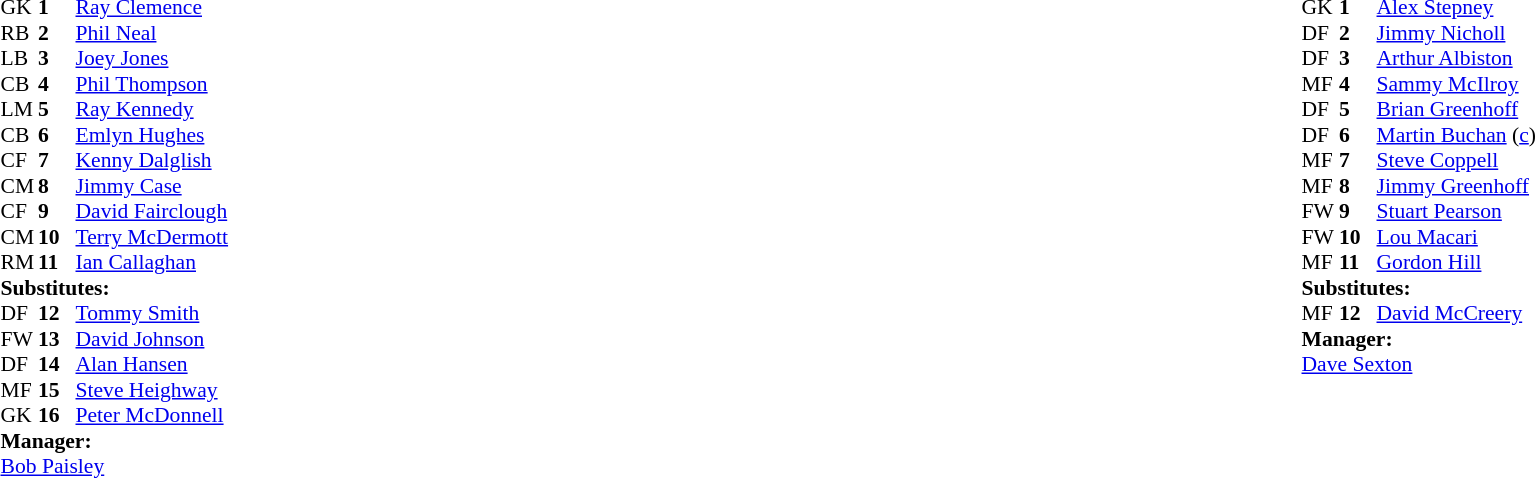<table width="100%">
<tr>
<td valign="top" width="50%"><br><table style="font-size: 90%" cellspacing="0" cellpadding="0">
<tr>
<td colspan="4"></td>
</tr>
<tr>
<th width="25"></th>
<th width="25"></th>
</tr>
<tr>
<td>GK</td>
<td><strong>1</strong></td>
<td> <a href='#'>Ray Clemence</a></td>
</tr>
<tr>
<td>RB</td>
<td><strong>2</strong></td>
<td> <a href='#'>Phil Neal</a></td>
</tr>
<tr>
<td>LB</td>
<td><strong>3</strong></td>
<td> <a href='#'>Joey Jones</a></td>
</tr>
<tr>
<td>CB</td>
<td><strong>4</strong></td>
<td> <a href='#'>Phil Thompson</a></td>
</tr>
<tr>
<td>LM</td>
<td><strong>5</strong></td>
<td> <a href='#'>Ray Kennedy</a></td>
</tr>
<tr>
<td>CB</td>
<td><strong>6</strong></td>
<td> <a href='#'>Emlyn Hughes</a></td>
</tr>
<tr>
<td>CF</td>
<td><strong>7</strong></td>
<td> <a href='#'>Kenny Dalglish</a></td>
</tr>
<tr>
<td>CM</td>
<td><strong>8</strong></td>
<td> <a href='#'>Jimmy Case</a></td>
</tr>
<tr>
<td>CF</td>
<td><strong>9</strong></td>
<td> <a href='#'>David Fairclough</a></td>
</tr>
<tr>
<td>CM</td>
<td><strong>10</strong></td>
<td> <a href='#'>Terry McDermott</a></td>
</tr>
<tr>
<td>RM</td>
<td><strong>11</strong></td>
<td> <a href='#'>Ian Callaghan</a></td>
</tr>
<tr>
<td colspan="4"><strong>Substitutes:</strong></td>
</tr>
<tr>
<td>DF</td>
<td><strong>12</strong></td>
<td> <a href='#'>Tommy Smith</a></td>
</tr>
<tr>
<td>FW</td>
<td><strong>13</strong></td>
<td> <a href='#'>David Johnson</a></td>
</tr>
<tr>
<td>DF</td>
<td><strong>14</strong></td>
<td> <a href='#'>Alan Hansen</a></td>
</tr>
<tr>
<td>MF</td>
<td><strong>15</strong></td>
<td> <a href='#'>Steve Heighway</a></td>
</tr>
<tr>
<td>GK</td>
<td><strong>16</strong></td>
<td> <a href='#'>Peter McDonnell</a></td>
</tr>
<tr>
<td colspan="4"><strong>Manager:</strong></td>
</tr>
<tr>
<td colspan="4"> <a href='#'>Bob Paisley</a></td>
</tr>
</table>
</td>
<td valign="top"></td>
<td valign="top" width="50%"><br><table style="font-size: 90%" cellspacing="0" cellpadding="0" align=center>
<tr>
<td colspan="4"></td>
</tr>
<tr>
<th width="25"></th>
<th width="25"></th>
</tr>
<tr>
<td>GK</td>
<td><strong>1</strong></td>
<td> <a href='#'>Alex Stepney</a></td>
</tr>
<tr>
<td>DF</td>
<td><strong>2</strong></td>
<td> <a href='#'>Jimmy Nicholl</a></td>
</tr>
<tr>
<td>DF</td>
<td><strong>3</strong></td>
<td> <a href='#'>Arthur Albiston</a></td>
</tr>
<tr>
<td>MF</td>
<td><strong>4</strong></td>
<td> <a href='#'>Sammy McIlroy</a></td>
</tr>
<tr>
<td>DF</td>
<td><strong>5</strong></td>
<td> <a href='#'>Brian Greenhoff</a></td>
</tr>
<tr>
<td>DF</td>
<td><strong>6</strong></td>
<td> <a href='#'>Martin Buchan</a> (<a href='#'>c</a>)</td>
</tr>
<tr>
<td>MF</td>
<td><strong>7</strong></td>
<td> <a href='#'>Steve Coppell</a></td>
</tr>
<tr>
<td>MF</td>
<td><strong>8</strong></td>
<td> <a href='#'>Jimmy Greenhoff</a></td>
<td></td>
<td></td>
</tr>
<tr>
<td>FW</td>
<td><strong>9</strong></td>
<td> <a href='#'>Stuart Pearson</a></td>
</tr>
<tr>
<td>FW</td>
<td><strong>10</strong></td>
<td> <a href='#'>Lou Macari</a></td>
</tr>
<tr>
<td>MF</td>
<td><strong>11</strong></td>
<td> <a href='#'>Gordon Hill</a></td>
</tr>
<tr>
<td colspan=4><strong>Substitutes:</strong></td>
</tr>
<tr>
<td>MF</td>
<td><strong>12</strong></td>
<td> <a href='#'>David McCreery</a></td>
<td></td>
<td></td>
</tr>
<tr>
<td colspan=4><strong>Manager:</strong></td>
</tr>
<tr>
<td colspan="4"> <a href='#'>Dave Sexton</a></td>
</tr>
</table>
</td>
</tr>
</table>
